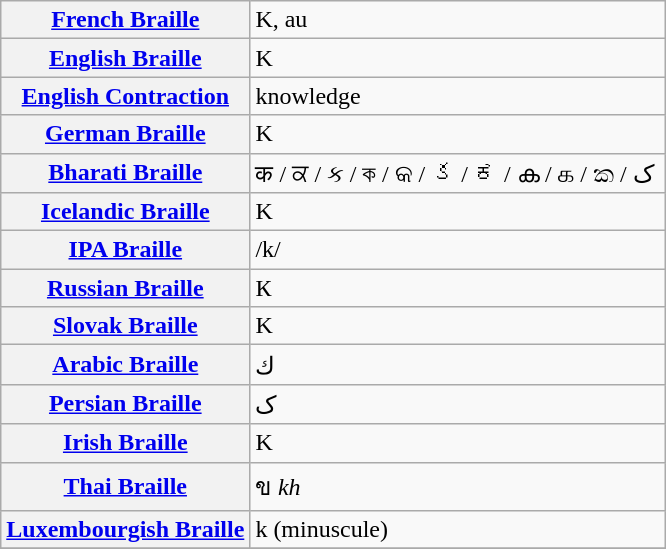<table class="wikitable">
<tr>
<th align=left><a href='#'>French Braille</a></th>
<td>K, au</td>
</tr>
<tr>
<th align=left><a href='#'>English Braille</a></th>
<td>K</td>
</tr>
<tr>
<th align=left><a href='#'>English Contraction</a></th>
<td>knowledge</td>
</tr>
<tr>
<th align=left><a href='#'>German Braille</a></th>
<td>K</td>
</tr>
<tr>
<th align=left><a href='#'>Bharati Braille</a></th>
<td>क / ਕ / ક / ক / କ / క / ಕ / ക / க / ක / ک ‎</td>
</tr>
<tr>
<th align=left><a href='#'>Icelandic Braille</a></th>
<td>K</td>
</tr>
<tr>
<th align=left><a href='#'>IPA Braille</a></th>
<td>/k/</td>
</tr>
<tr>
<th align=left><a href='#'>Russian Braille</a></th>
<td>К</td>
</tr>
<tr>
<th align=left><a href='#'>Slovak Braille</a></th>
<td>K</td>
</tr>
<tr>
<th align=left><a href='#'>Arabic Braille</a></th>
<td>ك</td>
</tr>
<tr>
<th align=left><a href='#'>Persian Braille</a></th>
<td>ک</td>
</tr>
<tr>
<th align=left><a href='#'>Irish Braille</a></th>
<td>K</td>
</tr>
<tr>
<th align=left><a href='#'>Thai Braille</a></th>
<td>ข <em>kh</em></td>
</tr>
<tr>
<th align=left><a href='#'>Luxembourgish Braille</a></th>
<td>k (minuscule)</td>
</tr>
<tr>
</tr>
</table>
